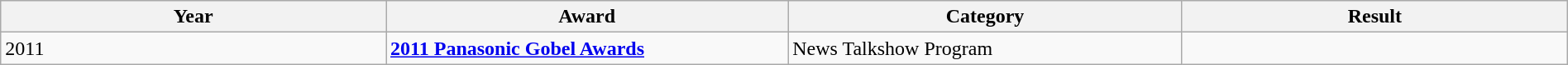<table class="wikitable" width="100%" cellpadding="5">
<tr>
<th width="5%">Year</th>
<th width="5%">Award</th>
<th width="5%">Category</th>
<th width="5%">Result</th>
</tr>
<tr>
<td>2011</td>
<td><strong><a href='#'>2011 Panasonic Gobel Awards</a></strong></td>
<td>News Talkshow Program</td>
<td></td>
</tr>
</table>
